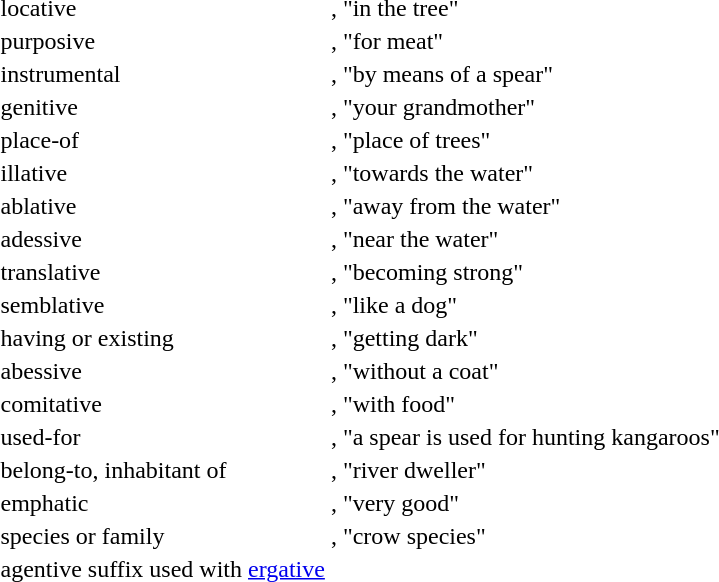<table>
<tr>
<td></td>
<td>locative</td>
<td>, "in the tree"</td>
</tr>
<tr>
<td></td>
<td>purposive</td>
<td>, "for meat"</td>
</tr>
<tr>
<td></td>
<td>instrumental</td>
<td>, "by means of a spear"</td>
</tr>
<tr>
<td></td>
<td>genitive</td>
<td>, "your grandmother"</td>
</tr>
<tr>
<td></td>
<td>place-of</td>
<td>, "place of trees"</td>
</tr>
<tr>
<td></td>
<td>illative</td>
<td>, "towards the water"</td>
</tr>
<tr>
<td></td>
<td>ablative</td>
<td>, "away from the water"</td>
</tr>
<tr>
<td></td>
<td>adessive</td>
<td>, "near the water"</td>
</tr>
<tr>
<td></td>
<td>translative</td>
<td>, "becoming strong"</td>
</tr>
<tr>
<td></td>
<td>semblative</td>
<td>, "like a dog"</td>
</tr>
<tr>
<td></td>
<td>having or existing</td>
<td>, "getting dark"</td>
</tr>
<tr>
<td></td>
<td>abessive</td>
<td>, "without a coat"</td>
</tr>
<tr>
<td></td>
<td>comitative</td>
<td>, "with food"</td>
</tr>
<tr>
<td></td>
<td>used-for</td>
<td>, "a spear is used for hunting kangaroos"</td>
</tr>
<tr>
<td></td>
<td>belong-to, inhabitant of</td>
<td>, "river dweller"</td>
</tr>
<tr>
<td></td>
<td>emphatic</td>
<td>, "very good"</td>
</tr>
<tr>
<td></td>
<td>species or family</td>
<td>, "crow species"</td>
</tr>
<tr>
<td></td>
<td>agentive suffix used with <a href='#'>ergative</a></td>
</tr>
</table>
